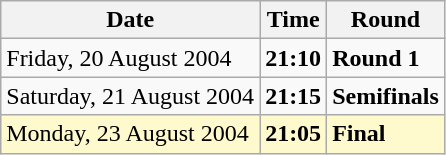<table class="wikitable">
<tr>
<th>Date</th>
<th>Time</th>
<th>Round</th>
</tr>
<tr>
<td>Friday, 20 August 2004</td>
<td><strong>21:10</strong></td>
<td><strong>Round 1</strong></td>
</tr>
<tr>
<td>Saturday, 21 August 2004</td>
<td><strong>21:15</strong></td>
<td><strong>Semifinals</strong></td>
</tr>
<tr style=background:lemonchiffon>
<td>Monday, 23 August 2004</td>
<td><strong>21:05</strong></td>
<td><strong>Final</strong></td>
</tr>
</table>
